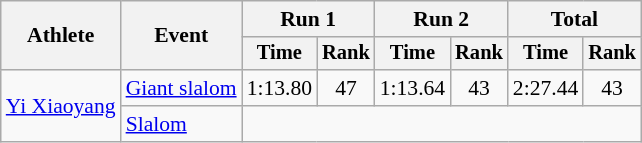<table class="wikitable" style="font-size:90%">
<tr>
<th rowspan=2>Athlete</th>
<th rowspan=2>Event</th>
<th colspan=2>Run 1</th>
<th colspan=2>Run 2</th>
<th colspan=2>Total</th>
</tr>
<tr style="font-size:95%">
<th>Time</th>
<th>Rank</th>
<th>Time</th>
<th>Rank</th>
<th>Time</th>
<th>Rank</th>
</tr>
<tr align=center>
<td align="left" rowspan="2"><a href='#'>Yi Xiaoyang</a><br></td>
<td align="left"><a href='#'>Giant slalom</a></td>
<td>1:13.80</td>
<td>47</td>
<td>1:13.64</td>
<td>43</td>
<td>2:27.44</td>
<td>43</td>
</tr>
<tr align=center>
<td align="left"><a href='#'>Slalom</a></td>
<td colspan=6></td>
</tr>
</table>
